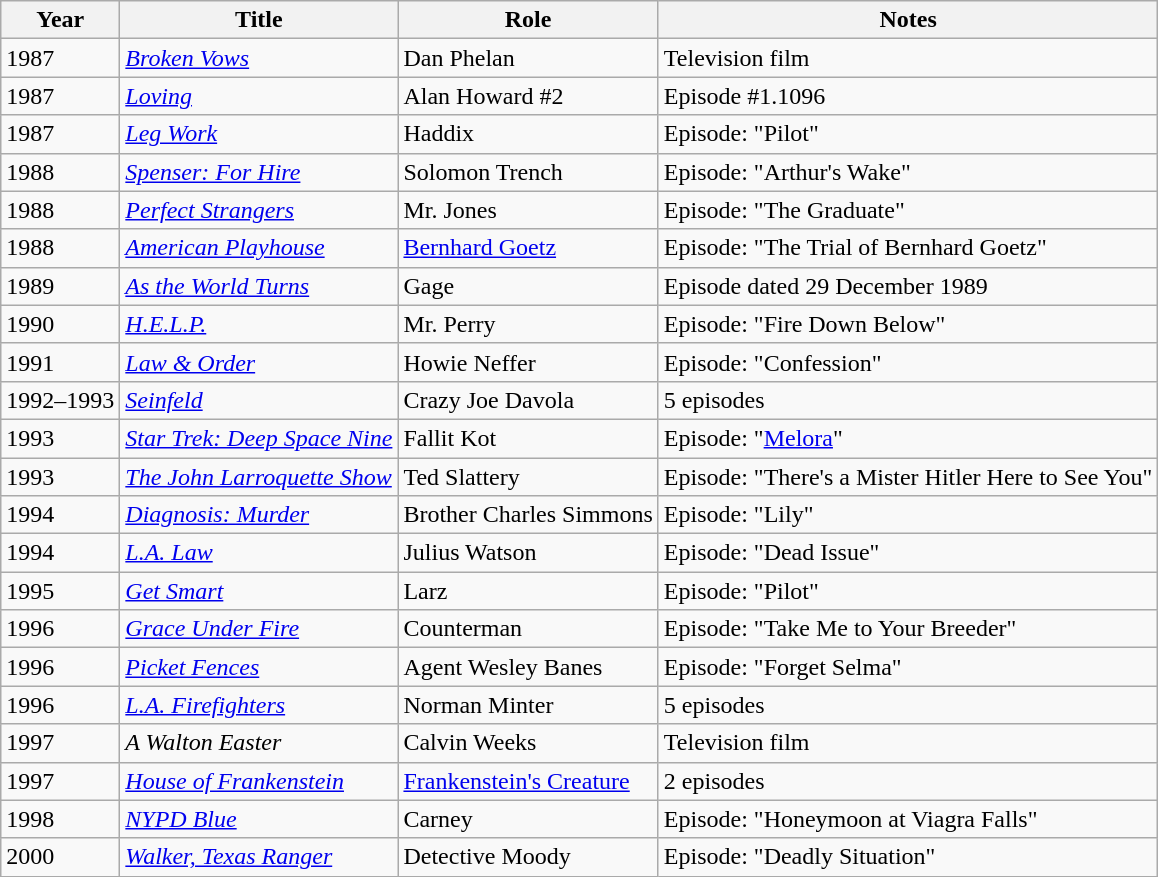<table class="wikitable sortable">
<tr>
<th>Year</th>
<th>Title</th>
<th>Role</th>
<th>Notes</th>
</tr>
<tr>
<td>1987</td>
<td><a href='#'><em>Broken Vows</em></a></td>
<td>Dan Phelan</td>
<td>Television film</td>
</tr>
<tr>
<td>1987</td>
<td><a href='#'><em>Loving</em></a></td>
<td>Alan Howard #2</td>
<td>Episode #1.1096</td>
</tr>
<tr>
<td>1987</td>
<td><em><a href='#'>Leg Work</a></em></td>
<td>Haddix</td>
<td>Episode: "Pilot"</td>
</tr>
<tr>
<td>1988</td>
<td><em><a href='#'>Spenser: For Hire</a></em></td>
<td>Solomon Trench</td>
<td>Episode: "Arthur's Wake"</td>
</tr>
<tr>
<td>1988</td>
<td><a href='#'><em>Perfect Strangers</em></a></td>
<td>Mr. Jones</td>
<td>Episode: "The Graduate"</td>
</tr>
<tr>
<td>1988</td>
<td><em><a href='#'>American Playhouse</a></em></td>
<td><a href='#'>Bernhard Goetz</a></td>
<td>Episode: "The Trial of Bernhard Goetz"</td>
</tr>
<tr>
<td>1989</td>
<td><em><a href='#'>As the World Turns</a></em></td>
<td>Gage</td>
<td>Episode dated 29 December 1989</td>
</tr>
<tr>
<td>1990</td>
<td><em><a href='#'>H.E.L.P.</a></em></td>
<td>Mr. Perry</td>
<td>Episode: "Fire Down Below"</td>
</tr>
<tr>
<td>1991</td>
<td><em><a href='#'>Law & Order</a></em></td>
<td>Howie Neffer</td>
<td>Episode: "Confession"</td>
</tr>
<tr>
<td>1992–1993</td>
<td><em><a href='#'>Seinfeld</a></em></td>
<td>Crazy Joe Davola</td>
<td>5 episodes</td>
</tr>
<tr>
<td>1993</td>
<td><em><a href='#'>Star Trek: Deep Space Nine</a></em></td>
<td>Fallit Kot</td>
<td>Episode: "<a href='#'>Melora</a>"</td>
</tr>
<tr>
<td>1993</td>
<td><em><a href='#'>The John Larroquette Show</a></em></td>
<td>Ted Slattery</td>
<td>Episode: "There's a Mister Hitler Here to See You"</td>
</tr>
<tr>
<td>1994</td>
<td><em><a href='#'>Diagnosis: Murder</a></em></td>
<td>Brother Charles Simmons</td>
<td>Episode: "Lily"</td>
</tr>
<tr>
<td>1994</td>
<td><em><a href='#'>L.A. Law</a></em></td>
<td>Julius Watson</td>
<td>Episode: "Dead Issue"</td>
</tr>
<tr>
<td>1995</td>
<td><em><a href='#'>Get Smart</a></em></td>
<td>Larz</td>
<td>Episode: "Pilot"</td>
</tr>
<tr>
<td>1996</td>
<td><em><a href='#'>Grace Under Fire</a></em></td>
<td>Counterman</td>
<td>Episode: "Take Me to Your Breeder"</td>
</tr>
<tr>
<td>1996</td>
<td><em><a href='#'>Picket Fences</a></em></td>
<td>Agent Wesley Banes</td>
<td>Episode: "Forget Selma"</td>
</tr>
<tr>
<td>1996</td>
<td><em><a href='#'>L.A. Firefighters</a></em></td>
<td>Norman Minter</td>
<td>5 episodes</td>
</tr>
<tr>
<td>1997</td>
<td><em>A Walton Easter</em></td>
<td>Calvin Weeks</td>
<td>Television film</td>
</tr>
<tr>
<td>1997</td>
<td><a href='#'><em>House of Frankenstein</em></a></td>
<td><a href='#'>Frankenstein's Creature</a></td>
<td>2 episodes</td>
</tr>
<tr>
<td>1998</td>
<td><em><a href='#'>NYPD Blue</a></em></td>
<td>Carney</td>
<td>Episode: "Honeymoon at Viagra Falls"</td>
</tr>
<tr>
<td>2000</td>
<td><em><a href='#'>Walker, Texas Ranger</a></em></td>
<td>Detective Moody</td>
<td>Episode: "Deadly Situation"</td>
</tr>
</table>
